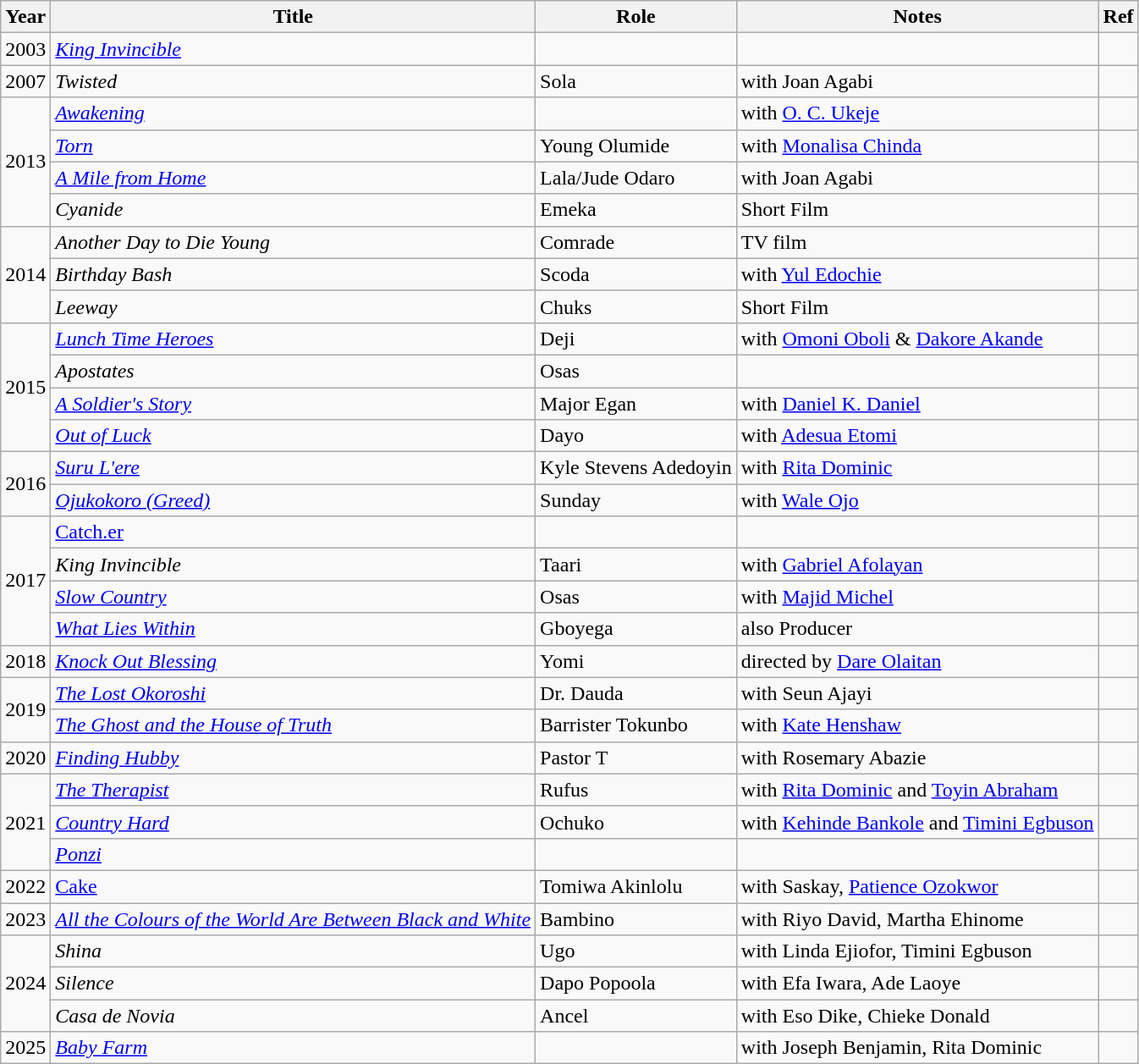<table class = "wikitable sortable">
<tr>
<th>Year</th>
<th>Title</th>
<th>Role</th>
<th class = "unsortable">Notes</th>
<th>Ref</th>
</tr>
<tr>
<td>2003</td>
<td><em><a href='#'>King Invincible</a></em></td>
<td></td>
<td></td>
<td></td>
</tr>
<tr>
<td>2007</td>
<td><em>Twisted</em></td>
<td>Sola</td>
<td>with Joan Agabi</td>
<td></td>
</tr>
<tr>
<td rowspan="4">2013</td>
<td><em><a href='#'>Awakening</a></em></td>
<td></td>
<td>with <a href='#'>O. C. Ukeje</a></td>
<td></td>
</tr>
<tr>
<td><em><a href='#'>Torn</a></em></td>
<td>Young Olumide</td>
<td>with <a href='#'>Monalisa Chinda</a></td>
<td></td>
</tr>
<tr>
<td><em><a href='#'>A Mile from Home</a></em></td>
<td>Lala/Jude Odaro</td>
<td>with Joan Agabi</td>
<td></td>
</tr>
<tr>
<td><em>Cyanide</em></td>
<td>Emeka</td>
<td>Short Film</td>
<td></td>
</tr>
<tr>
<td rowspan="3">2014</td>
<td><em>Another Day to Die Young</em></td>
<td>Comrade</td>
<td>TV film</td>
<td></td>
</tr>
<tr>
<td><em>Birthday Bash</em></td>
<td>Scoda</td>
<td>with <a href='#'>Yul Edochie</a></td>
<td></td>
</tr>
<tr>
<td><em>Leeway</em></td>
<td>Chuks</td>
<td>Short Film</td>
<td></td>
</tr>
<tr>
<td rowspan="4">2015</td>
<td><em><a href='#'>Lunch Time Heroes</a></em></td>
<td>Deji</td>
<td>with <a href='#'>Omoni Oboli</a> & <a href='#'>Dakore Akande</a></td>
<td></td>
</tr>
<tr>
<td><em>Apostates</em></td>
<td>Osas</td>
<td></td>
<td></td>
</tr>
<tr>
<td><em><a href='#'>A Soldier's Story</a></em></td>
<td>Major Egan</td>
<td>with <a href='#'>Daniel K. Daniel</a></td>
<td></td>
</tr>
<tr>
<td><em><a href='#'>Out of Luck</a></em></td>
<td>Dayo</td>
<td>with <a href='#'>Adesua Etomi</a></td>
<td></td>
</tr>
<tr>
<td rowspan=2>2016</td>
<td><em><a href='#'>Suru L'ere</a></em></td>
<td>Kyle Stevens Adedoyin</td>
<td>with <a href='#'>Rita Dominic</a></td>
<td></td>
</tr>
<tr>
<td><em><a href='#'>Ojukokoro (Greed)</a></em></td>
<td>Sunday</td>
<td>with <a href='#'>Wale Ojo</a></td>
<td></td>
</tr>
<tr>
<td rowspan="4">2017</td>
<td><a href='#'>Catch.er</a></td>
<td></td>
<td></td>
<td></td>
</tr>
<tr>
<td><em>King Invincible</em></td>
<td>Taari</td>
<td>with <a href='#'>Gabriel Afolayan</a></td>
<td></td>
</tr>
<tr>
<td><em><a href='#'>Slow Country</a></em></td>
<td>Osas</td>
<td>with <a href='#'>Majid Michel</a></td>
<td></td>
</tr>
<tr>
<td><em><a href='#'>What Lies Within</a></em></td>
<td>Gboyega</td>
<td>also Producer</td>
<td></td>
</tr>
<tr>
<td>2018</td>
<td><em><a href='#'>Knock Out Blessing</a></em></td>
<td>Yomi</td>
<td>directed by <a href='#'>Dare Olaitan</a></td>
<td></td>
</tr>
<tr>
<td rowspan="2">2019</td>
<td><em><a href='#'>The Lost Okoroshi</a></em></td>
<td>Dr. Dauda</td>
<td>with Seun Ajayi</td>
<td></td>
</tr>
<tr>
<td><em><a href='#'>The Ghost and the House of Truth</a></em></td>
<td>Barrister Tokunbo</td>
<td>with <a href='#'>Kate Henshaw</a></td>
<td></td>
</tr>
<tr>
<td>2020</td>
<td><em><a href='#'>Finding Hubby</a></em></td>
<td>Pastor T</td>
<td>with Rosemary Abazie</td>
<td></td>
</tr>
<tr>
<td rowspan="3">2021</td>
<td><em><a href='#'>The Therapist</a></em></td>
<td>Rufus</td>
<td>with <a href='#'>Rita Dominic</a> and <a href='#'>Toyin Abraham</a></td>
<td></td>
</tr>
<tr>
<td><em><a href='#'>Country Hard</a></em></td>
<td>Ochuko</td>
<td>with <a href='#'>Kehinde Bankole</a> and <a href='#'>Timini Egbuson</a></td>
<td></td>
</tr>
<tr>
<td><em><a href='#'>Ponzi</a></em></td>
<td></td>
<td></td>
<td></td>
</tr>
<tr>
<td>2022</td>
<td><a href='#'>Cake</a></td>
<td>Tomiwa Akinlolu</td>
<td>with Saskay, <a href='#'>Patience Ozokwor</a></td>
<td></td>
</tr>
<tr>
<td>2023</td>
<td><em><a href='#'>All the Colours of the World Are Between Black and White</a></em></td>
<td>Bambino</td>
<td>with Riyo David, Martha Ehinome</td>
<td></td>
</tr>
<tr>
<td rowspan="3">2024</td>
<td><em>Shina</em></td>
<td>Ugo</td>
<td>with Linda Ejiofor, Timini Egbuson</td>
<td></td>
</tr>
<tr>
<td><em>Silence</em></td>
<td>Dapo Popoola</td>
<td>with Efa Iwara, Ade Laoye</td>
<td></td>
</tr>
<tr>
<td><em>Casa de Novia</em></td>
<td>Ancel</td>
<td>with Eso Dike, Chieke Donald</td>
<td></td>
</tr>
<tr>
<td>2025</td>
<td><a href='#'><em>Baby Farm</em></a></td>
<td></td>
<td>with Joseph Benjamin, Rita Dominic</td>
<td></td>
</tr>
</table>
